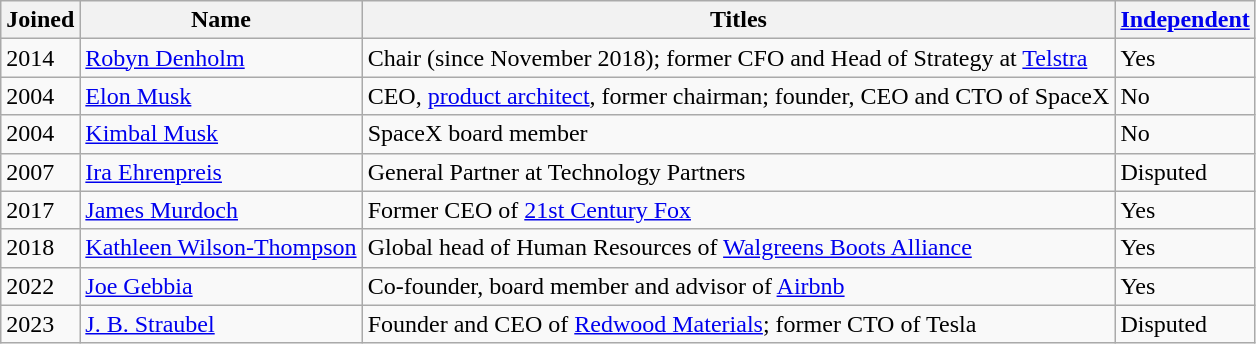<table class="wikitable sortable">
<tr>
<th>Joined</th>
<th>Name</th>
<th>Titles</th>
<th><a href='#'>Independent</a></th>
</tr>
<tr>
<td>2014</td>
<td><a href='#'>Robyn Denholm</a></td>
<td>Chair (since November 2018); former CFO and Head of Strategy at <a href='#'>Telstra</a></td>
<td>Yes</td>
</tr>
<tr>
<td>2004</td>
<td><a href='#'>Elon Musk</a></td>
<td>CEO, <a href='#'>product architect</a>, former chairman; founder, CEO and CTO of SpaceX</td>
<td>No</td>
</tr>
<tr>
<td>2004</td>
<td><a href='#'>Kimbal Musk</a></td>
<td>SpaceX board member</td>
<td>No</td>
</tr>
<tr>
<td>2007</td>
<td><a href='#'>Ira Ehrenpreis</a></td>
<td>General Partner at Technology Partners</td>
<td>Disputed</td>
</tr>
<tr>
<td>2017</td>
<td><a href='#'>James Murdoch</a></td>
<td>Former CEO of <a href='#'>21st Century Fox</a></td>
<td>Yes</td>
</tr>
<tr>
<td>2018</td>
<td><a href='#'>Kathleen Wilson-Thompson</a></td>
<td>Global head of Human Resources of <a href='#'>Walgreens Boots Alliance</a></td>
<td>Yes</td>
</tr>
<tr>
<td>2022</td>
<td><a href='#'>Joe Gebbia</a></td>
<td>Co-founder, board member and advisor of <a href='#'>Airbnb</a></td>
<td>Yes</td>
</tr>
<tr>
<td>2023</td>
<td><a href='#'>J. B. Straubel</a></td>
<td>Founder and CEO of <a href='#'>Redwood Materials</a>; former CTO of Tesla</td>
<td>Disputed</td>
</tr>
</table>
